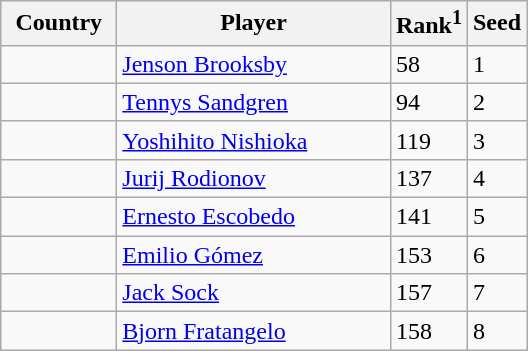<table class="sortable wikitable">
<tr>
<th width="70">Country</th>
<th width="175">Player</th>
<th>Rank<sup>1</sup></th>
<th>Seed</th>
</tr>
<tr>
<td></td>
<td><a href='#'>Jenson Brooksby</a></td>
<td>58</td>
<td>1</td>
</tr>
<tr>
<td></td>
<td><a href='#'>Tennys Sandgren</a></td>
<td>94</td>
<td>2</td>
</tr>
<tr>
<td></td>
<td><a href='#'>Yoshihito Nishioka</a></td>
<td>119</td>
<td>3</td>
</tr>
<tr>
<td></td>
<td><a href='#'>Jurij Rodionov</a></td>
<td>137</td>
<td>4</td>
</tr>
<tr>
<td></td>
<td><a href='#'>Ernesto Escobedo</a></td>
<td>141</td>
<td>5</td>
</tr>
<tr>
<td></td>
<td><a href='#'>Emilio Gómez</a></td>
<td>153</td>
<td>6</td>
</tr>
<tr>
<td></td>
<td><a href='#'>Jack Sock</a></td>
<td>157</td>
<td>7</td>
</tr>
<tr>
<td></td>
<td><a href='#'>Bjorn Fratangelo</a></td>
<td>158</td>
<td>8</td>
</tr>
</table>
